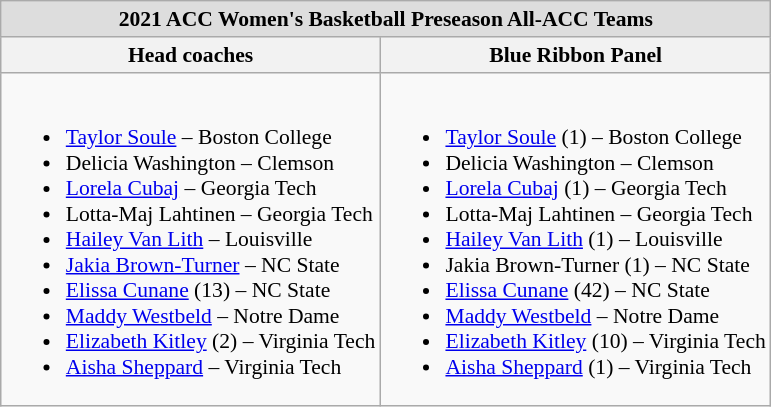<table class="wikitable" style="white-space:nowrap; font-size:90%;">
<tr>
<td colspan="2" style="text-align:center; background:#ddd;"><strong>2021 ACC Women's Basketball Preseason All-ACC Teams</strong></td>
</tr>
<tr>
<th>Head coaches</th>
<th>Blue Ribbon Panel</th>
</tr>
<tr>
<td><br><ul><li><a href='#'>Taylor Soule</a> – Boston College</li><li>Delicia Washington – Clemson</li><li><a href='#'>Lorela Cubaj</a> – Georgia Tech</li><li>Lotta-Maj Lahtinen – Georgia Tech</li><li><a href='#'>Hailey Van Lith</a> – Louisville</li><li><a href='#'>Jakia Brown-Turner</a> – NC State</li><li><a href='#'>Elissa Cunane</a> (13) – NC State</li><li><a href='#'>Maddy Westbeld</a> – Notre Dame</li><li><a href='#'>Elizabeth Kitley</a> (2) – Virginia Tech</li><li><a href='#'>Aisha Sheppard</a> – Virginia Tech</li></ul></td>
<td><br><ul><li><a href='#'>Taylor Soule</a> (1) – Boston College</li><li>Delicia Washington – Clemson</li><li><a href='#'>Lorela Cubaj</a> (1) – Georgia Tech</li><li>Lotta-Maj Lahtinen – Georgia Tech</li><li><a href='#'>Hailey Van Lith</a> (1) – Louisville</li><li>Jakia Brown-Turner (1) – NC State</li><li><a href='#'>Elissa Cunane</a> (42) – NC State</li><li><a href='#'>Maddy Westbeld</a> – Notre Dame</li><li><a href='#'>Elizabeth Kitley</a> (10) – Virginia Tech</li><li><a href='#'>Aisha Sheppard</a> (1) – Virginia Tech</li></ul></td>
</tr>
</table>
